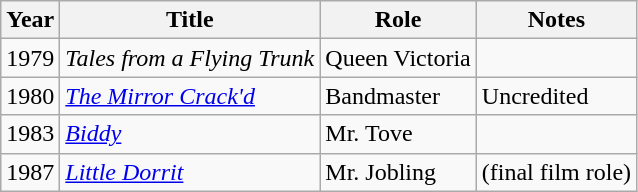<table class="wikitable">
<tr>
<th>Year</th>
<th>Title</th>
<th>Role</th>
<th>Notes</th>
</tr>
<tr>
<td>1979</td>
<td><em>Tales from a Flying Trunk</em></td>
<td>Queen Victoria</td>
<td></td>
</tr>
<tr>
<td>1980</td>
<td><em><a href='#'>The Mirror Crack'd</a></em></td>
<td>Bandmaster</td>
<td>Uncredited</td>
</tr>
<tr>
<td>1983</td>
<td><em><a href='#'>Biddy</a></em></td>
<td>Mr. Tove</td>
<td></td>
</tr>
<tr>
<td>1987</td>
<td><em><a href='#'>Little Dorrit</a></em></td>
<td>Mr. Jobling</td>
<td>(final film role)</td>
</tr>
</table>
